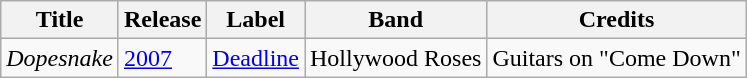<table class="wikitable">
<tr>
<th>Title</th>
<th>Release</th>
<th>Label</th>
<th>Band</th>
<th>Credits</th>
</tr>
<tr>
<td><em>Dopesnake</em></td>
<td><a href='#'>2007</a></td>
<td><a href='#'>Deadline</a></td>
<td>Hollywood Roses</td>
<td>Guitars on "Come Down"</td>
</tr>
</table>
